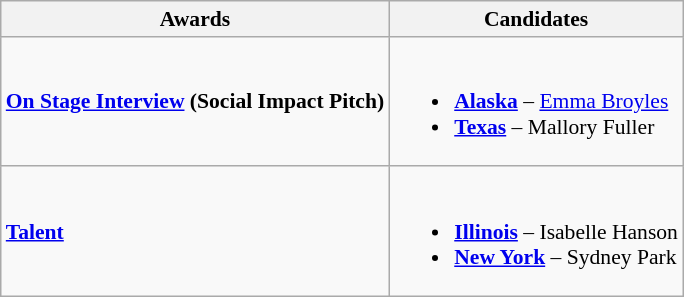<table class="wikitable" style="font-size:90%;">
<tr>
<th>Awards</th>
<th>Candidates</th>
</tr>
<tr>
<td><strong><a href='#'>On Stage Interview</a> (Social Impact Pitch)</strong></td>
<td><br><ul><li> <strong><a href='#'>Alaska</a></strong> – <a href='#'>Emma Broyles</a></li><li> <strong><a href='#'>Texas</a></strong> – Mallory Fuller</li></ul></td>
</tr>
<tr>
<td><strong><a href='#'>Talent</a></strong></td>
<td><br><ul><li> <strong><a href='#'>Illinois</a></strong> – Isabelle Hanson</li><li> <strong><a href='#'>New York</a></strong> – Sydney Park</li></ul></td>
</tr>
</table>
